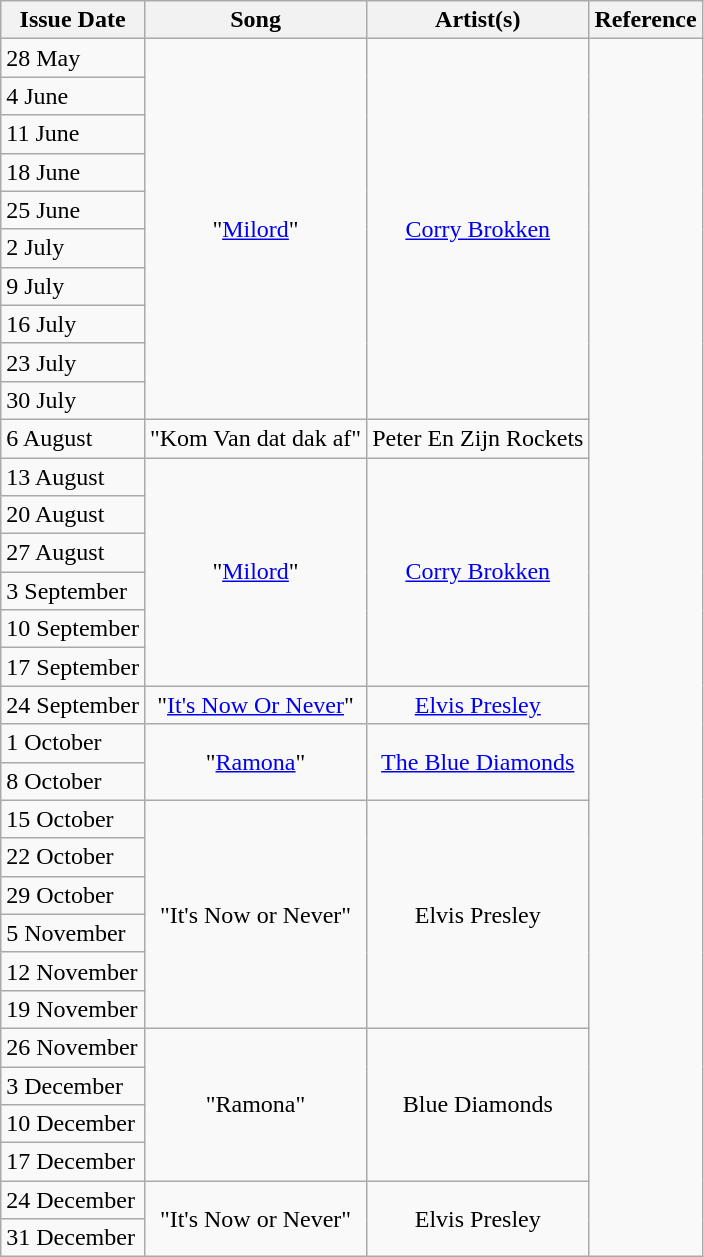<table class="wikitable">
<tr>
<th align="center">Issue Date</th>
<th align="center">Song</th>
<th align="center">Artist(s)</th>
<th align="center">Reference</th>
</tr>
<tr>
<td>28 May</td>
<td align="center" rowspan="10">"<a href='#'>Milord</a>"</td>
<td align="center" rowspan="10"><a href='#'>Corry Brokken</a></td>
<td align="center" rowspan="33"></td>
</tr>
<tr>
<td>4 June</td>
</tr>
<tr>
<td>11 June</td>
</tr>
<tr>
<td>18 June</td>
</tr>
<tr>
<td>25 June</td>
</tr>
<tr>
<td>2 July</td>
</tr>
<tr>
<td>9 July</td>
</tr>
<tr>
<td>16 July</td>
</tr>
<tr>
<td>23 July</td>
</tr>
<tr>
<td>30 July</td>
</tr>
<tr>
<td>6 August</td>
<td align="center" rowspan="1">"Kom Van dat dak af"</td>
<td align="center" rowspan="1">Peter En Zijn Rockets</td>
</tr>
<tr>
<td>13 August</td>
<td align="center" rowspan="6">"<a href='#'>Milord</a>"</td>
<td align="center" rowspan="6"><a href='#'>Corry Brokken</a></td>
</tr>
<tr>
<td>20 August</td>
</tr>
<tr>
<td>27 August</td>
</tr>
<tr>
<td>3 September</td>
</tr>
<tr>
<td>10 September</td>
</tr>
<tr>
<td>17 September</td>
</tr>
<tr>
<td>24 September</td>
<td align="center" rowspan="1">"<a href='#'>It's Now Or Never</a>"</td>
<td align="center" rowspan="1"><a href='#'>Elvis Presley</a></td>
</tr>
<tr>
<td>1 October</td>
<td align="center" rowspan="2">"<a href='#'>Ramona</a>"</td>
<td align="center" rowspan="2"><a href='#'>The Blue Diamonds</a></td>
</tr>
<tr>
<td>8 October</td>
</tr>
<tr>
<td>15 October</td>
<td align="center" rowspan="6">"It's Now or Never"</td>
<td align="center" rowspan="6">Elvis Presley</td>
</tr>
<tr>
<td>22 October</td>
</tr>
<tr>
<td>29 October</td>
</tr>
<tr>
<td>5 November</td>
</tr>
<tr>
<td>12 November</td>
</tr>
<tr>
<td>19 November</td>
</tr>
<tr>
<td>26 November</td>
<td align="center" rowspan="4">"Ramona"</td>
<td align="center" rowspan="4">Blue Diamonds</td>
</tr>
<tr>
<td>3 December</td>
</tr>
<tr>
<td>10 December</td>
</tr>
<tr>
<td>17 December</td>
</tr>
<tr>
<td>24 December</td>
<td align="center" rowspan="2">"It's Now or Never"</td>
<td align="center" rowspan="2">Elvis Presley</td>
</tr>
<tr>
<td>31 December</td>
</tr>
</table>
